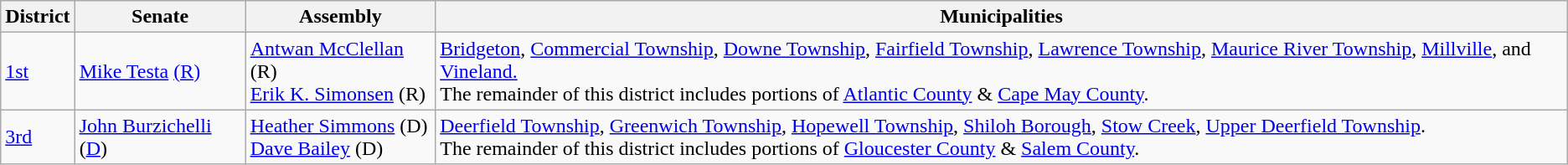<table class="wikitable">
<tr>
<th>District</th>
<th>Senate</th>
<th>Assembly</th>
<th>Municipalities</th>
</tr>
<tr>
<td><a href='#'>1st</a></td>
<td><a href='#'>Mike Testa</a> <a href='#'>(R)</a></td>
<td><a href='#'>Antwan McClellan</a> (R)<br><a href='#'>Erik K. Simonsen</a> (R)</td>
<td><a href='#'>Bridgeton</a>, <a href='#'>Commercial Township</a>, <a href='#'>Downe Township</a>, <a href='#'>Fairfield Township</a>, <a href='#'>Lawrence Township</a>, <a href='#'>Maurice River Township</a>, <a href='#'>Millville</a>, and <a href='#'>Vineland.</a><br>The remainder of this district includes portions of <a href='#'>Atlantic County</a> & <a href='#'>Cape May County</a>.</td>
</tr>
<tr>
<td><a href='#'>3rd</a></td>
<td><a href='#'>John Burzichelli</a> (<a href='#'>D</a>)</td>
<td><a href='#'>Heather Simmons</a> (D)<br><a href='#'>Dave Bailey</a> (D)</td>
<td><a href='#'>Deerfield Township</a>, <a href='#'>Greenwich Township</a>, <a href='#'>Hopewell Township</a>, <a href='#'>Shiloh Borough</a>, <a href='#'>Stow Creek</a>, <a href='#'>Upper Deerfield Township</a>.<br>The remainder of this district includes portions of <a href='#'>Gloucester County</a> & <a href='#'>Salem County</a>.</td>
</tr>
</table>
